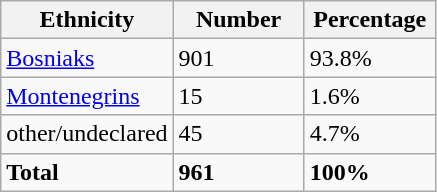<table class="wikitable">
<tr>
<th width="100px">Ethnicity</th>
<th width="80px">Number</th>
<th width="80px">Percentage</th>
</tr>
<tr>
<td><a href='#'>Bosniaks</a></td>
<td>901</td>
<td>93.8%</td>
</tr>
<tr>
<td><a href='#'>Montenegrins</a></td>
<td>15</td>
<td>1.6%</td>
</tr>
<tr>
<td>other/undeclared</td>
<td>45</td>
<td>4.7%</td>
</tr>
<tr>
<td><strong>Total</strong></td>
<td><strong>961</strong></td>
<td><strong>100%</strong></td>
</tr>
</table>
